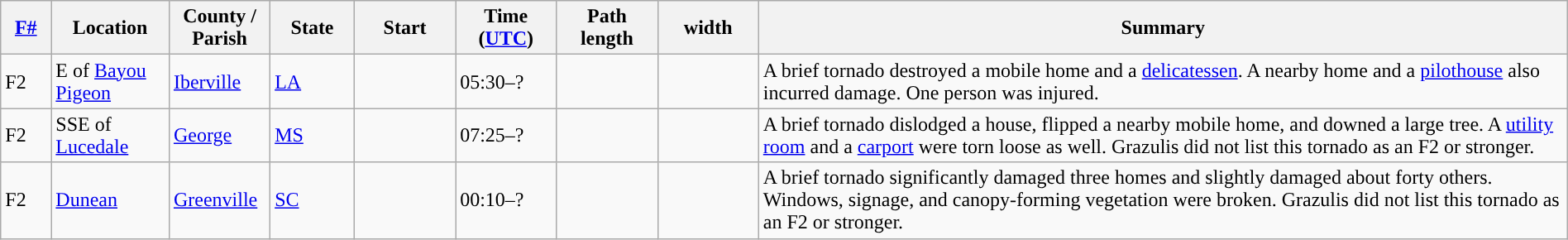<table class="wikitable sortable" style="width:100%;">
<tr>
<th scope="col"  style="width:3%; text-align:center;"><a href='#'>F#</a></th>
<th scope="col"  style="width:7%; text-align:center;" class="unsortable">Location</th>
<th scope="col"  style="width:6%; text-align:center;" class="unsortable">County / Parish</th>
<th scope="col"  style="width:5%; text-align:center;">State</th>
<th scope="col"  style="width:6%; text-align:center;">Start </th>
<th scope="col"  style="width:6%; text-align:center;">Time (<a href='#'>UTC</a>)</th>
<th scope="col"  style="width:6%; text-align:center;">Path length</th>
<th scope="col"  style="width:6%; text-align:center;"> width</th>
<th scope="col" class="unsortable" style="width:48%; text-align:center;">Summary</th>
</tr>
<tr>
<td>F2</td>
<td>E of <a href='#'>Bayou Pigeon</a></td>
<td><a href='#'>Iberville</a></td>
<td><a href='#'>LA</a></td>
<td></td>
<td>05:30–?</td>
<td></td>
<td></td>
<td>A brief tornado destroyed a mobile home and a <a href='#'>delicatessen</a>. A nearby home and a <a href='#'>pilothouse</a> also incurred damage. One person was injured.</td>
</tr>
<tr>
<td>F2</td>
<td>SSE of <a href='#'>Lucedale</a></td>
<td><a href='#'>George</a></td>
<td><a href='#'>MS</a></td>
<td></td>
<td>07:25–?</td>
<td></td>
<td></td>
<td>A brief tornado dislodged a house, flipped a nearby mobile home, and downed a large tree. A <a href='#'>utility room</a> and a <a href='#'>carport</a> were torn loose as well. Grazulis did not list this tornado as an F2 or stronger.</td>
</tr>
<tr>
<td>F2</td>
<td><a href='#'>Dunean</a></td>
<td><a href='#'>Greenville</a></td>
<td><a href='#'>SC</a></td>
<td></td>
<td>00:10–?</td>
<td></td>
<td></td>
<td>A brief tornado significantly damaged three homes and slightly damaged about forty others. Windows, signage, and canopy-forming vegetation were broken. Grazulis did not list this tornado as an F2 or stronger.</td>
</tr>
</table>
